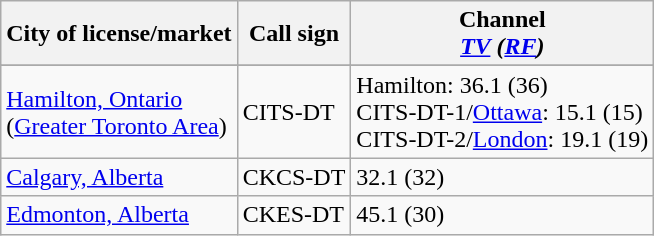<table class="wikitable">
<tr>
<th>City of license/market</th>
<th>Call sign</th>
<th>Channel<br><em><a href='#'>TV</a> (<a href='#'>RF</a>)</em></th>
</tr>
<tr style="vertical-align: top; text-align: left;">
</tr>
<tr>
<td><a href='#'>Hamilton, Ontario</a><br>(<a href='#'>Greater Toronto Area</a>)</td>
<td>CITS-DT</td>
<td>Hamilton: 36.1 (36)<br>CITS-DT-1/<a href='#'>Ottawa</a>: 15.1 (15)<br>CITS-DT-2/<a href='#'>London</a>: 19.1 (19)</td>
</tr>
<tr>
<td><a href='#'>Calgary, Alberta</a></td>
<td>CKCS-DT</td>
<td>32.1 (32)</td>
</tr>
<tr>
<td><a href='#'>Edmonton, Alberta</a></td>
<td>CKES-DT</td>
<td>45.1 (30)</td>
</tr>
</table>
